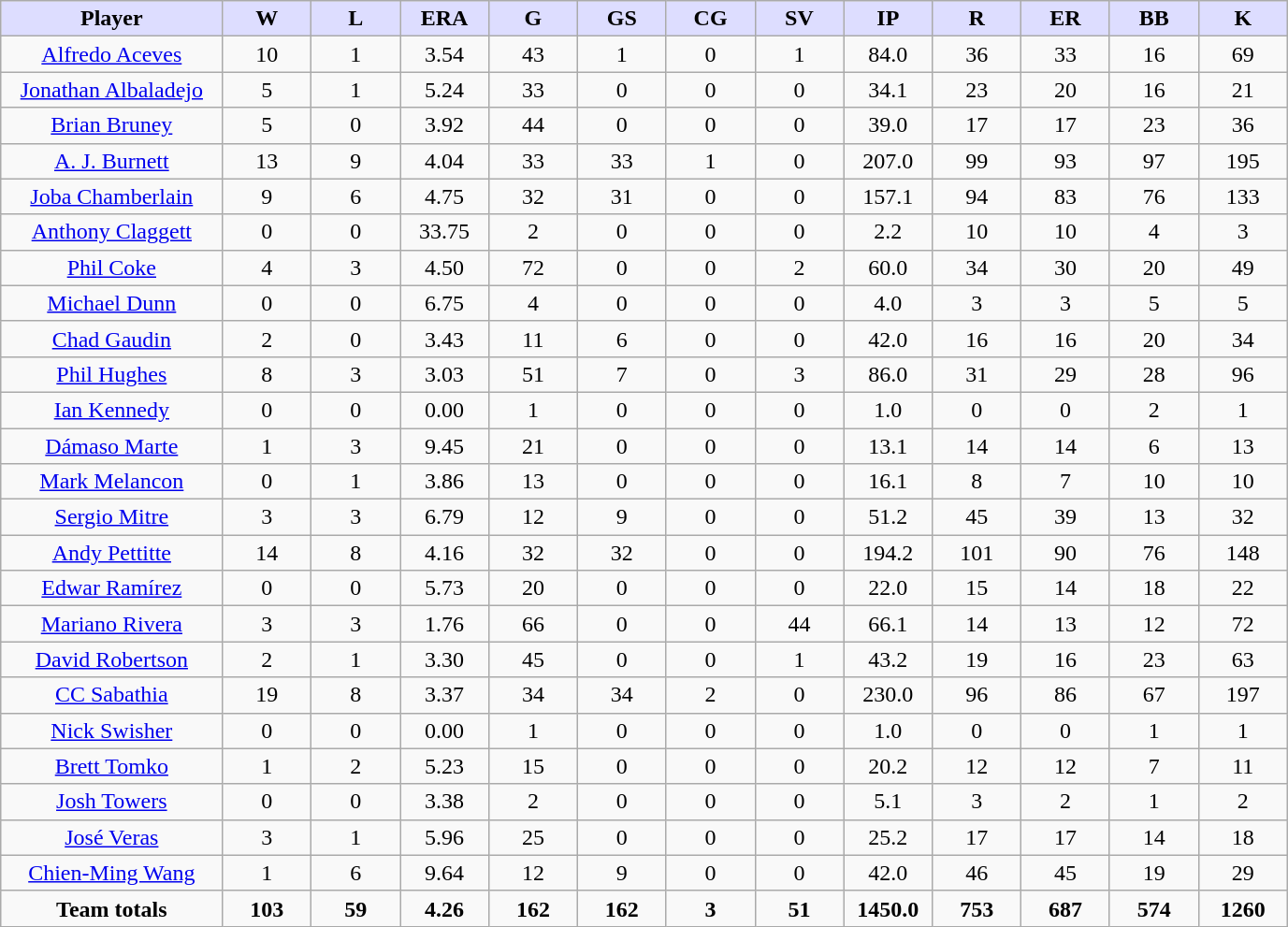<table class="wikitable sortable">
<tr>
<th style="background:#ddf; width:15%;">Player</th>
<th style="background:#ddf; width:6%;">W</th>
<th style="background:#ddf; width:6%;">L</th>
<th style="background:#ddf; width:6%;">ERA</th>
<th style="background:#ddf; width:6%;">G</th>
<th style="background:#ddf; width:6%;">GS</th>
<th style="background:#ddf; width:6%;">CG</th>
<th style="background:#ddf; width:6%;">SV</th>
<th style="background:#ddf; width:6%;">IP</th>
<th style="background:#ddf; width:6%;">R</th>
<th style="background:#ddf; width:6%;">ER</th>
<th style="background:#ddf; width:6%;">BB</th>
<th style="background:#ddf; width:6%;">K</th>
</tr>
<tr align=center>
<td><a href='#'>Alfredo Aceves</a></td>
<td style="text-align:center">10</td>
<td style="text-align:center">1</td>
<td style="text-align:center">3.54</td>
<td style="text-align:center">43</td>
<td style="text-align:center">1</td>
<td style="text-align:center">0</td>
<td style="text-align:center">1</td>
<td style="text-align:center">84.0</td>
<td style="text-align:center">36</td>
<td style="text-align:center">33</td>
<td style="text-align:center">16</td>
<td style="text-align:center">69</td>
</tr>
<tr align=center>
<td><a href='#'>Jonathan Albaladejo</a></td>
<td style="text-align:center">5</td>
<td style="text-align:center">1</td>
<td style="text-align:center">5.24</td>
<td style="text-align:center">33</td>
<td style="text-align:center">0</td>
<td style="text-align:center">0</td>
<td style="text-align:center">0</td>
<td style="text-align:center">34.1</td>
<td style="text-align:center">23</td>
<td style="text-align:center">20</td>
<td style="text-align:center">16</td>
<td style="text-align:center">21</td>
</tr>
<tr align=center>
<td><a href='#'>Brian Bruney</a></td>
<td style="text-align:center">5</td>
<td style="text-align:center">0</td>
<td style="text-align:center">3.92</td>
<td style="text-align:center">44</td>
<td style="text-align:center">0</td>
<td style="text-align:center">0</td>
<td style="text-align:center">0</td>
<td style="text-align:center">39.0</td>
<td style="text-align:center">17</td>
<td style="text-align:center">17</td>
<td style="text-align:center">23</td>
<td style="text-align:center">36</td>
</tr>
<tr align=center>
<td><a href='#'>A. J. Burnett</a></td>
<td style="text-align:center">13</td>
<td style="text-align:center">9</td>
<td style="text-align:center">4.04</td>
<td style="text-align:center">33</td>
<td style="text-align:center">33</td>
<td style="text-align:center">1</td>
<td style="text-align:center">0</td>
<td style="text-align:center">207.0</td>
<td style="text-align:center">99</td>
<td style="text-align:center">93</td>
<td style="text-align:center">97</td>
<td style="text-align:center">195</td>
</tr>
<tr align=center>
<td><a href='#'>Joba Chamberlain</a></td>
<td style="text-align:center">9</td>
<td style="text-align:center">6</td>
<td style="text-align:center">4.75</td>
<td style="text-align:center">32</td>
<td style="text-align:center">31</td>
<td style="text-align:center">0</td>
<td style="text-align:center">0</td>
<td style="text-align:center">157.1</td>
<td style="text-align:center">94</td>
<td style="text-align:center">83</td>
<td style="text-align:center">76</td>
<td style="text-align:center">133</td>
</tr>
<tr align=center>
<td><a href='#'>Anthony Claggett</a></td>
<td style="text-align:center">0</td>
<td style="text-align:center">0</td>
<td style="text-align:center">33.75</td>
<td style="text-align:center">2</td>
<td style="text-align:center">0</td>
<td style="text-align:center">0</td>
<td style="text-align:center">0</td>
<td style="text-align:center">2.2</td>
<td style="text-align:center">10</td>
<td style="text-align:center">10</td>
<td style="text-align:center">4</td>
<td style="text-align:center">3</td>
</tr>
<tr align=center>
<td><a href='#'>Phil Coke</a></td>
<td style="text-align:center">4</td>
<td style="text-align:center">3</td>
<td style="text-align:center">4.50</td>
<td style="text-align:center">72</td>
<td style="text-align:center">0</td>
<td style="text-align:center">0</td>
<td style="text-align:center">2</td>
<td style="text-align:center">60.0</td>
<td style="text-align:center">34</td>
<td style="text-align:center">30</td>
<td style="text-align:center">20</td>
<td style="text-align:center">49</td>
</tr>
<tr align=center>
<td><a href='#'>Michael Dunn</a></td>
<td style="text-align:center">0</td>
<td style="text-align:center">0</td>
<td style="text-align:center">6.75</td>
<td style="text-align:center">4</td>
<td style="text-align:center">0</td>
<td style="text-align:center">0</td>
<td style="text-align:center">0</td>
<td style="text-align:center">4.0</td>
<td style="text-align:center">3</td>
<td style="text-align:center">3</td>
<td style="text-align:center">5</td>
<td style="text-align:center">5</td>
</tr>
<tr align=center>
<td><a href='#'>Chad Gaudin</a></td>
<td style="text-align:center">2</td>
<td style="text-align:center">0</td>
<td style="text-align:center">3.43</td>
<td style="text-align:center">11</td>
<td style="text-align:center">6</td>
<td style="text-align:center">0</td>
<td style="text-align:center">0</td>
<td style="text-align:center">42.0</td>
<td style="text-align:center">16</td>
<td style="text-align:center">16</td>
<td style="text-align:center">20</td>
<td style="text-align:center">34</td>
</tr>
<tr align=center>
<td><a href='#'>Phil Hughes</a></td>
<td style="text-align:center">8</td>
<td style="text-align:center">3</td>
<td style="text-align:center">3.03</td>
<td style="text-align:center">51</td>
<td style="text-align:center">7</td>
<td style="text-align:center">0</td>
<td style="text-align:center">3</td>
<td style="text-align:center">86.0</td>
<td style="text-align:center">31</td>
<td style="text-align:center">29</td>
<td style="text-align:center">28</td>
<td style="text-align:center">96</td>
</tr>
<tr align=center>
<td><a href='#'>Ian Kennedy</a></td>
<td style="text-align:center">0</td>
<td style="text-align:center">0</td>
<td style="text-align:center">0.00</td>
<td style="text-align:center">1</td>
<td style="text-align:center">0</td>
<td style="text-align:center">0</td>
<td style="text-align:center">0</td>
<td style="text-align:center">1.0</td>
<td style="text-align:center">0</td>
<td style="text-align:center">0</td>
<td style="text-align:center">2</td>
<td style="text-align:center">1</td>
</tr>
<tr align=center>
<td><a href='#'>Dámaso Marte</a></td>
<td style="text-align:center">1</td>
<td style="text-align:center">3</td>
<td style="text-align:center">9.45</td>
<td style="text-align:center">21</td>
<td style="text-align:center">0</td>
<td style="text-align:center">0</td>
<td style="text-align:center">0</td>
<td style="text-align:center">13.1</td>
<td style="text-align:center">14</td>
<td style="text-align:center">14</td>
<td style="text-align:center">6</td>
<td style="text-align:center">13</td>
</tr>
<tr align=center>
<td><a href='#'>Mark Melancon</a></td>
<td style="text-align:center">0</td>
<td style="text-align:center">1</td>
<td style="text-align:center">3.86</td>
<td style="text-align:center">13</td>
<td style="text-align:center">0</td>
<td style="text-align:center">0</td>
<td style="text-align:center">0</td>
<td style="text-align:center">16.1</td>
<td style="text-align:center">8</td>
<td style="text-align:center">7</td>
<td style="text-align:center">10</td>
<td style="text-align:center">10</td>
</tr>
<tr align=center>
<td><a href='#'>Sergio Mitre</a></td>
<td style="text-align:center">3</td>
<td style="text-align:center">3</td>
<td style="text-align:center">6.79</td>
<td style="text-align:center">12</td>
<td style="text-align:center">9</td>
<td style="text-align:center">0</td>
<td style="text-align:center">0</td>
<td style="text-align:center">51.2</td>
<td style="text-align:center">45</td>
<td style="text-align:center">39</td>
<td style="text-align:center">13</td>
<td style="text-align:center">32</td>
</tr>
<tr align=center>
<td><a href='#'>Andy Pettitte</a></td>
<td style="text-align:center">14</td>
<td style="text-align:center">8</td>
<td style="text-align:center">4.16</td>
<td style="text-align:center">32</td>
<td style="text-align:center">32</td>
<td style="text-align:center">0</td>
<td style="text-align:center">0</td>
<td style="text-align:center">194.2</td>
<td style="text-align:center">101</td>
<td style="text-align:center">90</td>
<td style="text-align:center">76</td>
<td style="text-align:center">148</td>
</tr>
<tr align=center>
<td><a href='#'>Edwar Ramírez</a></td>
<td style="text-align:center">0</td>
<td style="text-align:center">0</td>
<td style="text-align:center">5.73</td>
<td style="text-align:center">20</td>
<td style="text-align:center">0</td>
<td style="text-align:center">0</td>
<td style="text-align:center">0</td>
<td style="text-align:center">22.0</td>
<td style="text-align:center">15</td>
<td style="text-align:center">14</td>
<td style="text-align:center">18</td>
<td style="text-align:center">22</td>
</tr>
<tr align=center>
<td><a href='#'>Mariano Rivera</a></td>
<td style="text-align:center">3</td>
<td style="text-align:center">3</td>
<td style="text-align:center">1.76</td>
<td style="text-align:center">66</td>
<td style="text-align:center">0</td>
<td style="text-align:center">0</td>
<td style="text-align:center">44</td>
<td style="text-align:center">66.1</td>
<td style="text-align:center">14</td>
<td style="text-align:center">13</td>
<td style="text-align:center">12</td>
<td style="text-align:center">72</td>
</tr>
<tr align=center>
<td><a href='#'>David Robertson</a></td>
<td style="text-align:center">2</td>
<td style="text-align:center">1</td>
<td style="text-align:center">3.30</td>
<td style="text-align:center">45</td>
<td style="text-align:center">0</td>
<td style="text-align:center">0</td>
<td style="text-align:center">1</td>
<td style="text-align:center">43.2</td>
<td style="text-align:center">19</td>
<td style="text-align:center">16</td>
<td style="text-align:center">23</td>
<td style="text-align:center">63</td>
</tr>
<tr align=center>
<td><a href='#'>CC Sabathia</a></td>
<td style="text-align:center">19</td>
<td style="text-align:center">8</td>
<td style="text-align:center">3.37</td>
<td style="text-align:center">34</td>
<td style="text-align:center">34</td>
<td style="text-align:center">2</td>
<td style="text-align:center">0</td>
<td style="text-align:center">230.0</td>
<td style="text-align:center">96</td>
<td style="text-align:center">86</td>
<td style="text-align:center">67</td>
<td style="text-align:center">197</td>
</tr>
<tr align=center>
<td><a href='#'>Nick Swisher</a></td>
<td style="text-align:center">0</td>
<td style="text-align:center">0</td>
<td style="text-align:center">0.00</td>
<td style="text-align:center">1</td>
<td style="text-align:center">0</td>
<td style="text-align:center">0</td>
<td style="text-align:center">0</td>
<td style="text-align:center">1.0</td>
<td style="text-align:center">0</td>
<td style="text-align:center">0</td>
<td style="text-align:center">1</td>
<td style="text-align:center">1</td>
</tr>
<tr align=center>
<td><a href='#'>Brett Tomko</a></td>
<td style="text-align:center">1</td>
<td style="text-align:center">2</td>
<td style="text-align:center">5.23</td>
<td style="text-align:center">15</td>
<td style="text-align:center">0</td>
<td style="text-align:center">0</td>
<td style="text-align:center">0</td>
<td style="text-align:center">20.2</td>
<td style="text-align:center">12</td>
<td style="text-align:center">12</td>
<td style="text-align:center">7</td>
<td style="text-align:center">11</td>
</tr>
<tr align=center>
<td><a href='#'>Josh Towers</a></td>
<td style="text-align:center">0</td>
<td style="text-align:center">0</td>
<td style="text-align:center">3.38</td>
<td style="text-align:center">2</td>
<td style="text-align:center">0</td>
<td style="text-align:center">0</td>
<td style="text-align:center">0</td>
<td style="text-align:center">5.1</td>
<td style="text-align:center">3</td>
<td style="text-align:center">2</td>
<td style="text-align:center">1</td>
<td style="text-align:center">2</td>
</tr>
<tr align=center>
<td><a href='#'>José Veras</a></td>
<td style="text-align:center">3</td>
<td style="text-align:center">1</td>
<td style="text-align:center">5.96</td>
<td style="text-align:center">25</td>
<td style="text-align:center">0</td>
<td style="text-align:center">0</td>
<td style="text-align:center">0</td>
<td style="text-align:center">25.2</td>
<td style="text-align:center">17</td>
<td style="text-align:center">17</td>
<td style="text-align:center">14</td>
<td style="text-align:center">18</td>
</tr>
<tr align=center>
<td><a href='#'>Chien-Ming Wang</a></td>
<td style="text-align:center">1</td>
<td style="text-align:center">6</td>
<td style="text-align:center">9.64</td>
<td style="text-align:center">12</td>
<td style="text-align:center">9</td>
<td style="text-align:center">0</td>
<td style="text-align:center">0</td>
<td style="text-align:center">42.0</td>
<td style="text-align:center">46</td>
<td style="text-align:center">45</td>
<td style="text-align:center">19</td>
<td style="text-align:center">29</td>
</tr>
<tr class="sortbottom" align=center>
<td><strong>Team totals</strong></td>
<td><strong>103</strong></td>
<td><strong>59</strong></td>
<td><strong>4.26</strong></td>
<td><strong>162</strong></td>
<td><strong>162</strong></td>
<td><strong>3</strong></td>
<td><strong>51</strong></td>
<td><strong>1450.0</strong></td>
<td><strong>753</strong></td>
<td><strong>687</strong></td>
<td><strong>574</strong></td>
<td><strong>1260</strong></td>
</tr>
</table>
